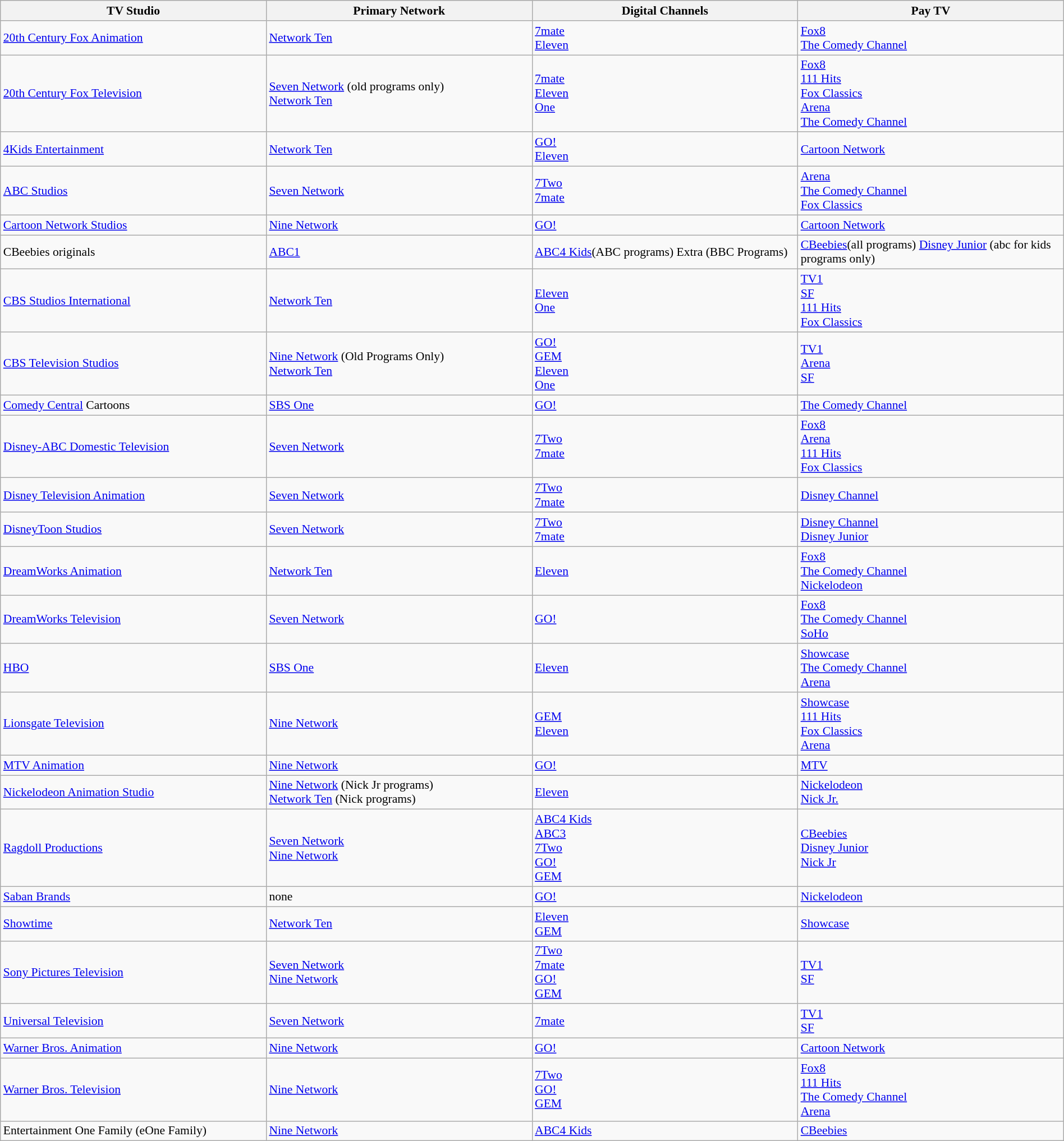<table class="wikitable sortable" width="100%" style="font-size:90%;">
<tr bgcolor="#efefef">
<th width=20%>TV Studio</th>
<th width=20%>Primary Network</th>
<th width=20%>Digital Channels</th>
<th width=20%>Pay TV</th>
</tr>
<tr>
<td><a href='#'>20th Century Fox Animation</a></td>
<td><a href='#'>Network Ten</a></td>
<td><a href='#'>7mate</a><br><a href='#'>Eleven</a></td>
<td><a href='#'>Fox8</a><br><a href='#'>The Comedy Channel</a></td>
</tr>
<tr>
<td><a href='#'>20th Century Fox Television</a></td>
<td><a href='#'>Seven Network</a> (old programs only)<br><a href='#'>Network Ten</a></td>
<td><a href='#'>7mate</a><br><a href='#'>Eleven</a><br><a href='#'>One</a></td>
<td><a href='#'>Fox8</a><br><a href='#'>111 Hits</a><br><a href='#'>Fox Classics</a><br><a href='#'>Arena</a><br><a href='#'>The Comedy Channel</a></td>
</tr>
<tr>
<td><a href='#'>4Kids Entertainment</a></td>
<td><a href='#'>Network Ten</a></td>
<td><a href='#'>GO!</a><br><a href='#'>Eleven</a></td>
<td><a href='#'>Cartoon Network</a></td>
</tr>
<tr>
<td><a href='#'>ABC Studios</a></td>
<td><a href='#'>Seven Network</a></td>
<td><a href='#'>7Two</a><br><a href='#'>7mate</a></td>
<td><a href='#'>Arena</a><br><a href='#'>The Comedy Channel</a><br><a href='#'>Fox Classics</a></td>
</tr>
<tr>
<td><a href='#'>Cartoon Network Studios</a></td>
<td><a href='#'>Nine Network</a></td>
<td><a href='#'>GO!</a></td>
<td><a href='#'>Cartoon Network</a></td>
</tr>
<tr>
<td>CBeebies originals</td>
<td><a href='#'>ABC1</a></td>
<td><a href='#'>ABC4 Kids</a>(ABC programs) Extra (BBC Programs)</td>
<td><a href='#'>CBeebies</a>(all programs) <a href='#'>Disney Junior</a> (abc for kids programs only)</td>
</tr>
<tr>
<td><a href='#'>CBS Studios International</a></td>
<td><a href='#'>Network Ten</a></td>
<td><a href='#'>Eleven</a><br><a href='#'>One</a></td>
<td><a href='#'>TV1</a><br><a href='#'>SF</a><br><a href='#'>111 Hits</a><br><a href='#'>Fox Classics</a></td>
</tr>
<tr>
<td><a href='#'>CBS Television Studios</a></td>
<td><a href='#'>Nine Network</a> (Old Programs Only)<br><a href='#'>Network Ten</a></td>
<td><a href='#'>GO!</a><br><a href='#'>GEM</a><br><a href='#'>Eleven</a><br><a href='#'>One</a></td>
<td><a href='#'>TV1</a><br><a href='#'>Arena</a><br><a href='#'>SF</a></td>
</tr>
<tr>
<td><a href='#'>Comedy Central</a> Cartoons</td>
<td><a href='#'>SBS One</a></td>
<td><a href='#'>GO!</a></td>
<td><a href='#'>The Comedy Channel</a></td>
</tr>
<tr>
<td><a href='#'>Disney-ABC Domestic Television</a></td>
<td><a href='#'>Seven Network</a></td>
<td><a href='#'>7Two</a><br><a href='#'>7mate</a></td>
<td><a href='#'>Fox8</a><br><a href='#'>Arena</a><br><a href='#'>111 Hits</a><br><a href='#'>Fox Classics</a></td>
</tr>
<tr>
<td><a href='#'>Disney Television Animation</a></td>
<td><a href='#'>Seven Network</a></td>
<td><a href='#'>7Two</a><br><a href='#'>7mate</a></td>
<td><a href='#'>Disney Channel</a></td>
</tr>
<tr>
<td><a href='#'>DisneyToon Studios</a></td>
<td><a href='#'>Seven Network</a></td>
<td><a href='#'>7Two</a><br><a href='#'>7mate</a></td>
<td><a href='#'>Disney Channel</a><br><a href='#'>Disney Junior</a></td>
</tr>
<tr>
<td><a href='#'>DreamWorks Animation</a></td>
<td><a href='#'>Network Ten</a></td>
<td><a href='#'>Eleven</a></td>
<td><a href='#'>Fox8</a><br><a href='#'>The Comedy Channel</a><br><a href='#'>Nickelodeon</a></td>
</tr>
<tr>
<td><a href='#'>DreamWorks Television</a></td>
<td><a href='#'>Seven Network</a></td>
<td><a href='#'>GO!</a></td>
<td><a href='#'>Fox8</a><br><a href='#'>The Comedy Channel</a><br><a href='#'>SoHo</a></td>
</tr>
<tr>
<td><a href='#'>HBO</a></td>
<td><a href='#'>SBS One</a></td>
<td><a href='#'>Eleven</a></td>
<td><a href='#'>Showcase</a><br><a href='#'>The Comedy Channel</a><br><a href='#'>Arena</a></td>
</tr>
<tr>
<td><a href='#'>Lionsgate Television</a></td>
<td><a href='#'>Nine Network</a></td>
<td><a href='#'>GEM</a><br><a href='#'>Eleven</a></td>
<td><a href='#'>Showcase</a><br><a href='#'>111 Hits</a><br><a href='#'>Fox Classics</a><br><a href='#'>Arena</a></td>
</tr>
<tr>
<td><a href='#'>MTV Animation</a></td>
<td><a href='#'>Nine Network</a></td>
<td><a href='#'>GO!</a></td>
<td><a href='#'>MTV</a></td>
</tr>
<tr>
<td><a href='#'>Nickelodeon Animation Studio</a></td>
<td><a href='#'>Nine Network</a> (Nick Jr programs)<br><a href='#'>Network Ten</a> (Nick programs)</td>
<td><a href='#'>Eleven</a></td>
<td><a href='#'>Nickelodeon</a><br><a href='#'>Nick Jr.</a></td>
</tr>
<tr>
<td><a href='#'>Ragdoll Productions</a></td>
<td><a href='#'>Seven Network</a><br><a href='#'>Nine Network</a></td>
<td><a href='#'>ABC4 Kids</a><br><a href='#'>ABC3</a><br><a href='#'>7Two</a><br><a href='#'>GO!</a><br><a href='#'>GEM</a></td>
<td><a href='#'>CBeebies</a><br><a href='#'>Disney Junior</a><br><a href='#'>Nick Jr</a></td>
</tr>
<tr>
<td><a href='#'>Saban Brands</a></td>
<td>none</td>
<td><a href='#'>GO!</a></td>
<td><a href='#'>Nickelodeon</a></td>
</tr>
<tr>
<td><a href='#'>Showtime</a></td>
<td><a href='#'>Network Ten</a></td>
<td><a href='#'>Eleven</a><br><a href='#'>GEM</a></td>
<td><a href='#'>Showcase</a></td>
</tr>
<tr>
<td><a href='#'>Sony Pictures Television</a></td>
<td><a href='#'>Seven Network</a><br><a href='#'>Nine Network</a></td>
<td><a href='#'>7Two</a><br><a href='#'>7mate</a><br><a href='#'>GO!</a><br><a href='#'>GEM</a></td>
<td><a href='#'>TV1</a><br><a href='#'>SF</a></td>
</tr>
<tr>
<td><a href='#'>Universal Television</a></td>
<td><a href='#'>Seven Network</a></td>
<td><a href='#'>7mate</a></td>
<td><a href='#'>TV1</a><br><a href='#'>SF</a></td>
</tr>
<tr>
<td><a href='#'>Warner Bros. Animation</a></td>
<td><a href='#'>Nine Network</a></td>
<td><a href='#'>GO!</a></td>
<td><a href='#'>Cartoon Network</a></td>
</tr>
<tr>
<td><a href='#'>Warner Bros. Television</a></td>
<td><a href='#'>Nine Network</a></td>
<td><a href='#'>7Two</a><br><a href='#'>GO!</a><br><a href='#'>GEM</a></td>
<td><a href='#'>Fox8</a><br><a href='#'>111 Hits</a><br><a href='#'>The Comedy Channel</a><br><a href='#'>Arena</a></td>
</tr>
<tr>
<td>Entertainment One Family (eOne Family)</td>
<td><a href='#'>Nine Network</a></td>
<td><a href='#'>ABC4 Kids</a></td>
<td><a href='#'>CBeebies</a></td>
</tr>
</table>
